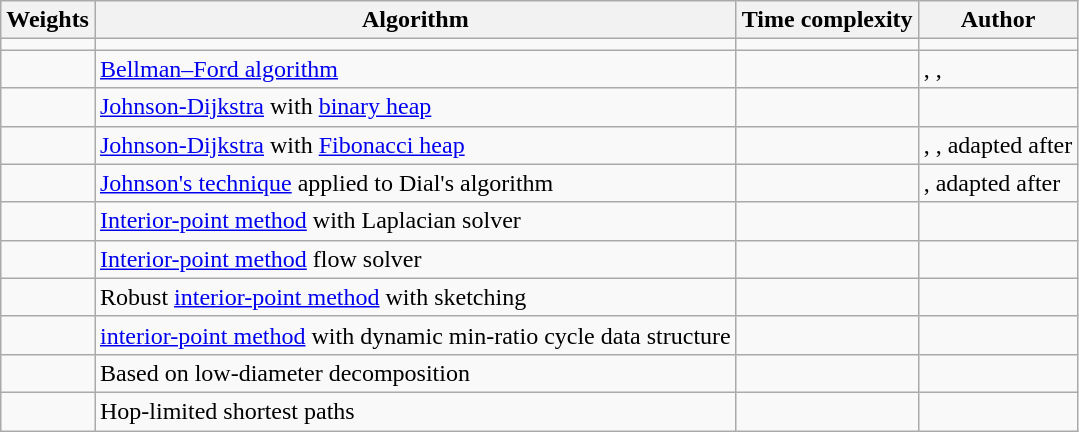<table class=wikitable>
<tr>
<th>Weights</th>
<th>Algorithm</th>
<th>Time complexity</th>
<th>Author</th>
</tr>
<tr>
<td></td>
<td></td>
<td></td>
<td></td>
</tr>
<tr>
<td></td>
<td><a href='#'>Bellman–Ford algorithm</a></td>
<td></td>
<td>, , </td>
</tr>
<tr>
<td></td>
<td><a href='#'>Johnson-Dijkstra</a> with <a href='#'>binary heap</a></td>
<td></td>
<td></td>
</tr>
<tr>
<td></td>
<td><a href='#'>Johnson-Dijkstra</a> with <a href='#'>Fibonacci heap</a></td>
<td></td>
<td>, , adapted after </td>
</tr>
<tr>
<td></td>
<td><a href='#'>Johnson's technique</a> applied to Dial's algorithm</td>
<td></td>
<td>, adapted after </td>
</tr>
<tr>
<td></td>
<td><a href='#'>Interior-point method</a> with Laplacian solver</td>
<td></td>
<td></td>
</tr>
<tr>
<td></td>
<td><a href='#'>Interior-point method</a> flow solver</td>
<td></td>
<td></td>
</tr>
<tr>
<td></td>
<td>Robust <a href='#'>interior-point method</a> with sketching</td>
<td></td>
<td></td>
</tr>
<tr>
<td></td>
<td> <a href='#'>interior-point method</a> with dynamic min-ratio cycle data structure</td>
<td></td>
<td></td>
</tr>
<tr>
<td></td>
<td>Based on low-diameter decomposition</td>
<td></td>
<td></td>
</tr>
<tr>
<td></td>
<td>Hop-limited shortest paths</td>
<td></td>
<td></td>
</tr>
</table>
